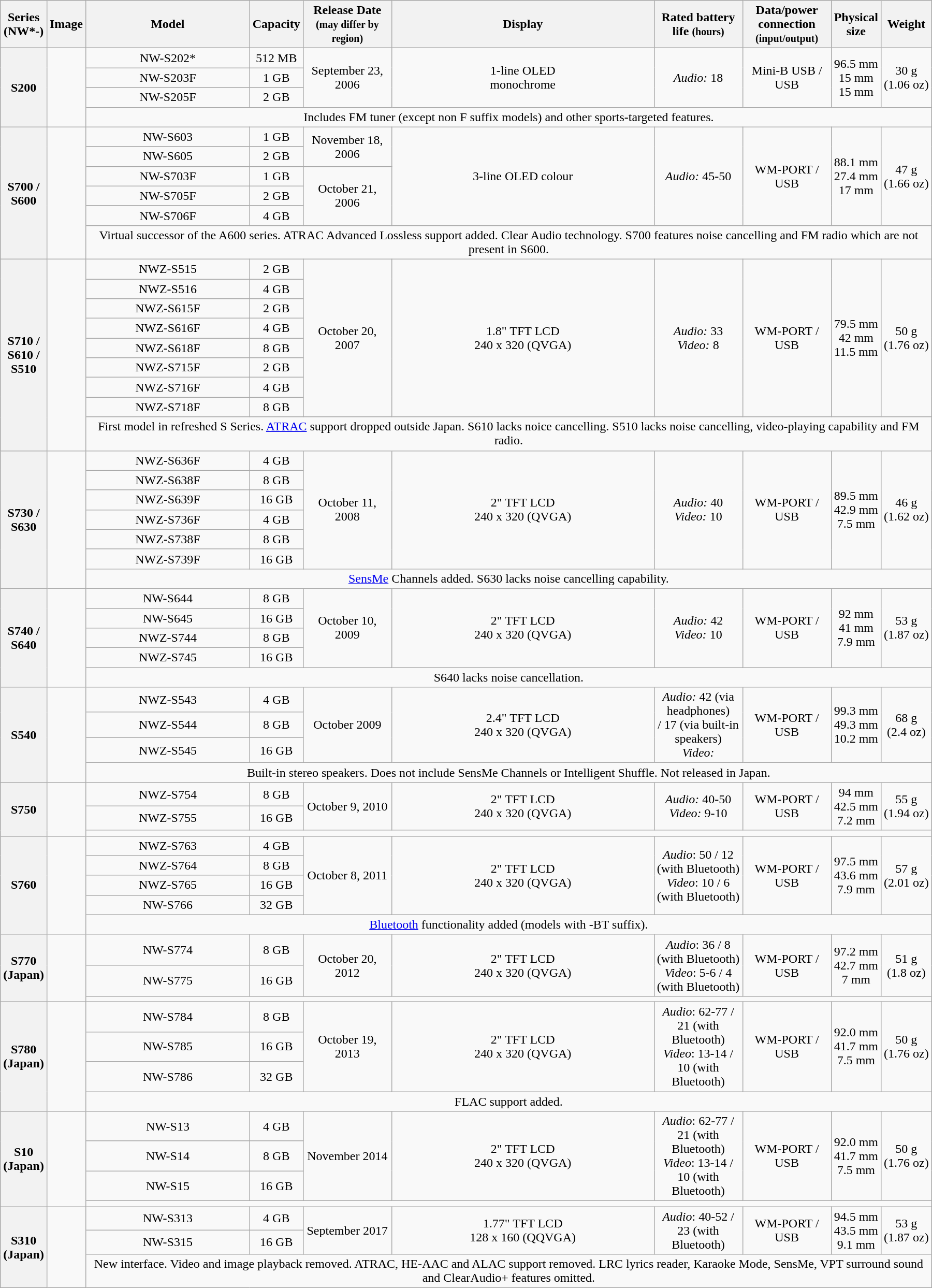<table class="wikitable" style="text-align:center; width:900pt;">
<tr>
<th style="width: 20pt;">Series<br>(NW*-)</th>
<th>Image</th>
<th>Model</th>
<th style="width: 10pt;">Capacity</th>
<th style="width: 80pt;">Release Date <small>(may differ by region)</small></th>
<th>Display</th>
<th style="width: 80pt;">Rated battery life <small>(hours)</small></th>
<th style="width: 80pt;">Data/power connection <small>(input/output)</small></th>
<th style="width: 10pt;">Physical size</th>
<th style="width: 10pt;">Weight</th>
</tr>
<tr>
<th rowspan="4">S200</th>
<td rowspan="4"></td>
<td>NW-S202*</td>
<td>512 MB</td>
<td rowspan="3">September 23, 2006 </td>
<td rowspan="3">1-line OLED<br>monochrome</td>
<td rowspan="3"><em>Audio:</em> 18</td>
<td rowspan="3">Mini-B USB / USB</td>
<td rowspan="3">96.5 mm<br>15 mm<br>15 mm</td>
<td rowspan="3">30 g<br>(1.06 oz)</td>
</tr>
<tr>
<td>NW-S203F</td>
<td>1 GB</td>
</tr>
<tr>
<td>NW-S205F</td>
<td>2 GB</td>
</tr>
<tr>
<td colspan="8">Includes FM tuner (except non F suffix models) and other sports-targeted features.</td>
</tr>
<tr>
<th rowspan="6">S700 / S600</th>
<td rowspan="6"></td>
<td>NW-S603</td>
<td>1 GB</td>
<td rowspan="2">November 18, 2006 </td>
<td rowspan="5">3-line OLED colour</td>
<td rowspan="5"><em>Audio:</em> 45-50</td>
<td rowspan="5">WM-PORT / USB</td>
<td rowspan="5">88.1 mm<br>27.4 mm<br>17 mm</td>
<td rowspan="5">47 g<br>(1.66 oz)</td>
</tr>
<tr>
<td>NW-S605</td>
<td>2 GB</td>
</tr>
<tr>
<td>NW-S703F</td>
<td>1 GB</td>
<td rowspan="3">October 21, 2006 </td>
</tr>
<tr>
<td>NW-S705F</td>
<td>2 GB</td>
</tr>
<tr>
<td>NW-S706F</td>
<td>4 GB</td>
</tr>
<tr>
<td colspan="8">Virtual successor of the A600 series. ATRAC Advanced Lossless support added. Clear Audio technology. S700 features noise cancelling and FM radio which are not present in S600.</td>
</tr>
<tr>
<th rowspan="9">S710 /<br>S610 / S510</th>
<td rowspan="9"></td>
<td>NWZ-S515</td>
<td>2 GB</td>
<td rowspan="8">October 20, 2007 </td>
<td rowspan="8">1.8" TFT LCD<br>240 x 320 (QVGA)</td>
<td rowspan="8"><em>Audio:</em> 33<br><em>Video:</em> 8</td>
<td rowspan="8">WM-PORT / USB</td>
<td rowspan="8">79.5 mm<br>42 mm<br>11.5 mm</td>
<td rowspan="8">50 g<br>(1.76 oz)</td>
</tr>
<tr>
<td>NWZ-S516</td>
<td>4 GB</td>
</tr>
<tr>
<td>NWZ-S615F</td>
<td>2 GB</td>
</tr>
<tr>
<td>NWZ-S616F</td>
<td>4 GB</td>
</tr>
<tr>
<td>NWZ-S618F</td>
<td>8 GB</td>
</tr>
<tr>
<td>NWZ-S715F</td>
<td>2 GB</td>
</tr>
<tr>
<td>NWZ-S716F</td>
<td>4 GB</td>
</tr>
<tr>
<td>NWZ-S718F</td>
<td>8 GB</td>
</tr>
<tr>
<td colspan="8">First model in refreshed S Series. <a href='#'>ATRAC</a> support dropped outside Japan. S610 lacks noice cancelling. S510 lacks noise cancelling, video-playing capability and FM radio.</td>
</tr>
<tr>
<th rowspan="7">S730 /<br>S630</th>
<td rowspan="7"></td>
<td>NWZ-S636F</td>
<td>4 GB</td>
<td rowspan="6">October 11, 2008 </td>
<td rowspan="6">2" TFT LCD<br>240 x 320 (QVGA)</td>
<td rowspan="6"><em>Audio:</em> 40<br><em>Video:</em> 10</td>
<td rowspan="6">WM-PORT / USB</td>
<td rowspan="6">89.5 mm<br>42.9 mm<br>7.5 mm</td>
<td rowspan="6">46 g<br>(1.62 oz)</td>
</tr>
<tr>
<td>NWZ-S638F</td>
<td>8 GB</td>
</tr>
<tr>
<td>NWZ-S639F</td>
<td>16 GB</td>
</tr>
<tr>
<td>NWZ-S736F</td>
<td>4 GB</td>
</tr>
<tr>
<td>NWZ-S738F</td>
<td>8 GB</td>
</tr>
<tr>
<td>NWZ-S739F</td>
<td>16 GB</td>
</tr>
<tr>
<td colspan="8"><a href='#'>SensMe</a> Channels added. S630 lacks noise cancelling capability.</td>
</tr>
<tr>
<th rowspan="5">S740 /<br>S640</th>
<td rowspan="5"></td>
<td>NW-S644</td>
<td>8 GB</td>
<td rowspan="4">October 10, 2009 </td>
<td rowspan="4">2" TFT LCD<br>240 x 320 (QVGA)</td>
<td rowspan="4"><em>Audio:</em> 42<br><em>Video:</em> 10</td>
<td rowspan="4">WM-PORT / USB</td>
<td rowspan="4">92 mm<br>41 mm<br>7.9 mm</td>
<td rowspan="4">53 g<br>(1.87 oz)</td>
</tr>
<tr>
<td>NW-S645</td>
<td>16 GB</td>
</tr>
<tr>
<td>NWZ-S744</td>
<td>8 GB</td>
</tr>
<tr>
<td>NWZ-S745</td>
<td>16 GB</td>
</tr>
<tr>
<td colspan="8">S640 lacks noise cancellation.</td>
</tr>
<tr>
<th rowspan="4">S540</th>
<td rowspan="4"></td>
<td>NWZ-S543</td>
<td>4 GB</td>
<td rowspan="3">October 2009</td>
<td rowspan="3">2.4" TFT LCD<br>240 x 320 (QVGA)</td>
<td rowspan="3"><em>Audio:</em> 42 (via headphones)<br>/ 17 (via built-in speakers)<br><em>Video:</em></td>
<td rowspan="3">WM-PORT / USB</td>
<td rowspan="3">99.3 mm<br>49.3 mm<br>10.2 mm</td>
<td rowspan="3">68 g<br>(2.4 oz)</td>
</tr>
<tr>
<td>NWZ-S544</td>
<td>8 GB</td>
</tr>
<tr>
<td>NWZ-S545</td>
<td>16 GB</td>
</tr>
<tr>
<td colspan="8">Built-in stereo speakers. Does not include SensMe Channels or Intelligent Shuffle. Not released in Japan.</td>
</tr>
<tr>
<th rowspan="3">S750</th>
<td rowspan="3"></td>
<td>NWZ-S754</td>
<td>8 GB</td>
<td rowspan="2">October 9, 2010 </td>
<td rowspan="2">2" TFT LCD<br>240 x 320 (QVGA)</td>
<td rowspan="2"><em>Audio:</em> 40-50<br><em>Video:</em> 9-10</td>
<td rowspan="2">WM-PORT / USB</td>
<td rowspan="2">94 mm<br>42.5 mm<br>7.2 mm</td>
<td rowspan="2">55 g<br>(1.94 oz)</td>
</tr>
<tr>
<td>NWZ-S755</td>
<td>16 GB</td>
</tr>
<tr>
<td colspan="8"></td>
</tr>
<tr>
<th rowspan="5">S760</th>
<td rowspan="5"></td>
<td>NWZ-S763</td>
<td>4 GB</td>
<td rowspan="4">October 8, 2011 </td>
<td rowspan="4">2" TFT LCD<br>240 x 320 (QVGA)</td>
<td rowspan="4"><em>Audio</em>: 50 / 12 (with Bluetooth)<br><em>Video</em>: 10 / 6 (with Bluetooth)</td>
<td rowspan="4">WM-PORT / USB</td>
<td rowspan="4">97.5 mm<br>43.6 mm<br>7.9 mm</td>
<td rowspan="4">57 g<br>(2.01 oz)</td>
</tr>
<tr>
<td>NWZ-S764</td>
<td>8 GB</td>
</tr>
<tr>
<td>NWZ-S765</td>
<td>16 GB</td>
</tr>
<tr>
<td>NW-S766</td>
<td>32 GB</td>
</tr>
<tr>
<td colspan="8"><a href='#'>Bluetooth</a> functionality added (models with -BT suffix).</td>
</tr>
<tr>
<th rowspan="3">S770<br>(Japan)</th>
<td rowspan="3"></td>
<td>NW-S774</td>
<td>8 GB</td>
<td rowspan="2">October 20, 2012 </td>
<td rowspan="2">2" TFT LCD<br>240 x 320 (QVGA)</td>
<td rowspan="2"><em>Audio</em>: 36 / 8 (with Bluetooth)<br><em>Video</em>: 5-6 / 4 (with Bluetooth)</td>
<td rowspan="2">WM-PORT / USB</td>
<td rowspan="2">97.2 mm<br>42.7 mm<br>7 mm</td>
<td rowspan="2">51 g<br>(1.8 oz)</td>
</tr>
<tr>
<td>NW-S775</td>
<td>16 GB</td>
</tr>
<tr>
<td colspan="8"></td>
</tr>
<tr>
<th rowspan="4">S780<br>(Japan)</th>
<td rowspan="4"></td>
<td>NW-S784</td>
<td>8 GB</td>
<td rowspan="3">October 19, 2013 </td>
<td rowspan="3">2" TFT LCD<br>240 x 320 (QVGA)</td>
<td rowspan="3"><em>Audio</em>: 62-77 / 21 (with Bluetooth)<br><em>Video</em>: 13-14 / 10 (with Bluetooth)</td>
<td rowspan="3">WM-PORT / USB</td>
<td rowspan="3">92.0 mm<br>41.7 mm<br>7.5 mm</td>
<td rowspan="3">50 g<br>(1.76 oz)</td>
</tr>
<tr>
<td>NW-S785</td>
<td>16 GB</td>
</tr>
<tr>
<td>NW-S786</td>
<td>32 GB</td>
</tr>
<tr>
<td colspan="8">FLAC support added.</td>
</tr>
<tr>
<th rowspan="4">S10<br>(Japan)</th>
<td rowspan="4"></td>
<td>NW-S13</td>
<td>4 GB</td>
<td rowspan="3">November 2014</td>
<td rowspan="3">2" TFT LCD<br>240 x 320 (QVGA)</td>
<td rowspan="3"><em>Audio</em>: 62-77 / 21 (with Bluetooth)<br><em>Video</em>: 13-14 / 10 (with Bluetooth)</td>
<td rowspan="3">WM-PORT / USB</td>
<td rowspan="3">92.0 mm<br>41.7 mm<br>7.5 mm</td>
<td rowspan="3">50 g<br>(1.76 oz)</td>
</tr>
<tr>
<td>NW-S14</td>
<td>8 GB</td>
</tr>
<tr>
<td>NW-S15</td>
<td>16 GB</td>
</tr>
<tr>
<td colspan="8"></td>
</tr>
<tr>
<th rowspan="3">S310<br>(Japan)</th>
<td rowspan="3"></td>
<td>NW-S313</td>
<td>4 GB</td>
<td rowspan="2">September 2017</td>
<td rowspan="2">1.77" TFT LCD<br>128 x 160 (QQVGA)</td>
<td rowspan="2"><em>Audio</em>: 40-52 / 23 (with Bluetooth)</td>
<td rowspan="2">WM-PORT / USB</td>
<td rowspan="2">94.5 mm<br>43.5 mm<br>9.1 mm</td>
<td rowspan="2">53 g<br>(1.87 oz)</td>
</tr>
<tr>
<td>NW-S315</td>
<td>16 GB</td>
</tr>
<tr>
<td colspan="8">New interface. Video and image playback removed. ATRAC, HE-AAC and ALAC support removed. LRC lyrics reader, Karaoke Mode, SensMe, VPT surround sound and ClearAudio+ features omitted.</td>
</tr>
</table>
